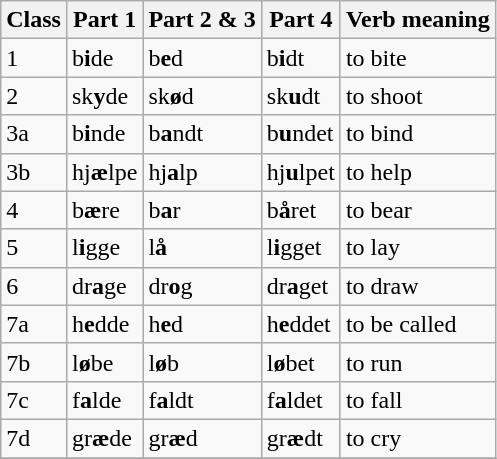<table class="wikitable">
<tr>
<th>Class</th>
<th>Part 1</th>
<th>Part 2 & 3</th>
<th>Part 4</th>
<th>Verb meaning</th>
</tr>
<tr>
<td>1</td>
<td>b<strong>i</strong>de</td>
<td>b<strong>e</strong>d</td>
<td>b<strong>i</strong>dt</td>
<td>to bite</td>
</tr>
<tr>
<td>2</td>
<td>sk<strong>y</strong>de</td>
<td>sk<strong>ø</strong>d</td>
<td>sk<strong>u</strong>dt</td>
<td>to shoot</td>
</tr>
<tr>
<td>3a</td>
<td>b<strong>i</strong>nde</td>
<td>b<strong>a</strong>ndt</td>
<td>b<strong>u</strong>ndet</td>
<td>to bind</td>
</tr>
<tr>
<td>3b</td>
<td>hj<strong>æ</strong>lpe</td>
<td>hj<strong>a</strong>lp</td>
<td>hj<strong>u</strong>lpet</td>
<td>to help</td>
</tr>
<tr>
<td>4</td>
<td>b<strong>æ</strong>re</td>
<td>b<strong>a</strong>r</td>
<td>b<strong>å</strong>ret</td>
<td>to bear</td>
</tr>
<tr>
<td>5</td>
<td>l<strong>i</strong>gge</td>
<td>l<strong>å</strong></td>
<td>l<strong>i</strong>gget</td>
<td>to lay</td>
</tr>
<tr>
<td>6</td>
<td>dr<strong>a</strong>ge</td>
<td>dr<strong>o</strong>g</td>
<td>dr<strong>a</strong>get</td>
<td>to draw</td>
</tr>
<tr>
<td>7a</td>
<td>h<strong>e</strong>dde</td>
<td>h<strong>e</strong>d</td>
<td>h<strong>e</strong>ddet</td>
<td>to be called</td>
</tr>
<tr>
<td>7b</td>
<td>l<strong>ø</strong>be</td>
<td>l<strong>ø</strong>b</td>
<td>l<strong>ø</strong>bet</td>
<td>to run</td>
</tr>
<tr>
<td>7c</td>
<td>f<strong>a</strong>lde</td>
<td>f<strong>a</strong>ldt</td>
<td>f<strong>a</strong>ldet</td>
<td>to fall</td>
</tr>
<tr>
<td>7d</td>
<td>gr<strong>æ</strong>de</td>
<td>gr<strong>æ</strong>d</td>
<td>gr<strong>æ</strong>dt</td>
<td>to cry</td>
</tr>
<tr>
</tr>
</table>
